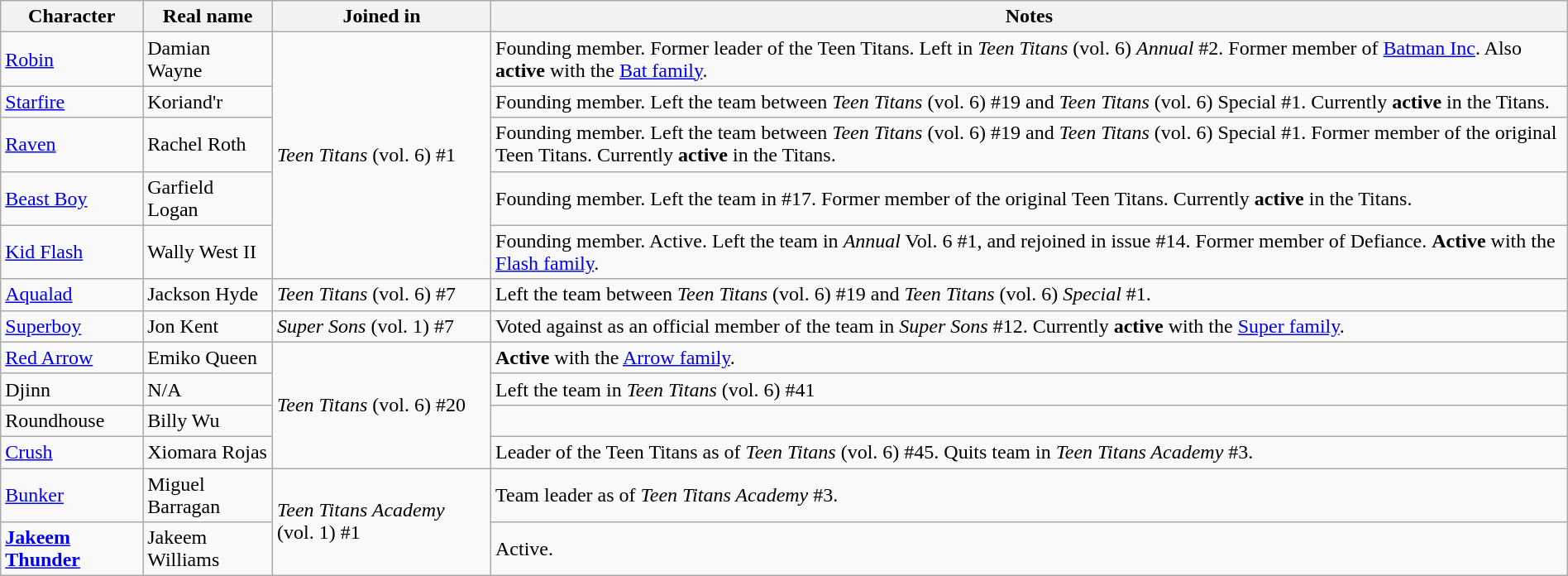<table class="wikitable" width="100%">
<tr>
<th>Character</th>
<th>Real name</th>
<th>Joined in</th>
<th>Notes</th>
</tr>
<tr>
<td><a href='#'>Robin</a></td>
<td>Damian Wayne</td>
<td rowspan="5"><em>Teen Titans</em> (vol. 6) #1</td>
<td>Founding member. Former leader of the Teen Titans. Left in <em>Teen Titans</em> (vol. 6) <em>Annual</em> #2. Former member of <a href='#'>Batman Inc</a>. Also <strong>active</strong> with the <a href='#'>Bat family</a>.</td>
</tr>
<tr>
<td><a href='#'>Starfire</a></td>
<td>Koriand'r</td>
<td>Founding member. Left the team between <em>Teen Titans</em> (vol. 6) #19 and <em>Teen Titans</em> (vol. 6) Special #1. Currently <strong>active</strong> in the Titans.</td>
</tr>
<tr>
<td><a href='#'>Raven</a></td>
<td>Rachel Roth</td>
<td>Founding member. Left the team between <em>Teen Titans</em> (vol. 6) #19 and <em>Teen Titans</em> (vol. 6) Special #1. Former member of the original Teen Titans. Currently <strong>active</strong> in the Titans.</td>
</tr>
<tr>
<td><a href='#'>Beast Boy</a></td>
<td>Garfield Logan</td>
<td>Founding member. Left the team in #17. Former member of the original Teen Titans. Currently <strong>active</strong> in the Titans.</td>
</tr>
<tr>
<td><a href='#'>Kid Flash</a></td>
<td>Wally West II</td>
<td>Founding member. Active. Left the team in <em>Annual</em> Vol. 6 #1, and rejoined in issue #14. Former member of Defiance. <strong>Active</strong> with the <a href='#'>Flash family</a>.</td>
</tr>
<tr>
<td><a href='#'>Aqualad</a></td>
<td>Jackson Hyde</td>
<td><em>Teen Titans</em> (vol. 6) #7</td>
<td>Left the team between <em>Teen Titans</em> (vol. 6) #19 and <em>Teen Titans</em> (vol. 6) <em>Special</em> #1.</td>
</tr>
<tr>
<td><a href='#'>Superboy</a></td>
<td>Jon Kent</td>
<td><em>Super Sons</em> (vol. 1) #7</td>
<td>Voted against as an official member of the team in <em>Super Sons</em> #12. Currently <strong>active</strong> with the <a href='#'>Super family</a>.</td>
</tr>
<tr>
<td><a href='#'>Red Arrow</a></td>
<td>Emiko Queen</td>
<td rowspan="4"><em>Teen Titans</em> (vol. 6) #20</td>
<td><strong>Active</strong> with the <a href='#'>Arrow family</a>.</td>
</tr>
<tr>
<td>Djinn</td>
<td>N/A</td>
<td>Left the team in <em>Teen Titans</em> (vol. 6) #41</td>
</tr>
<tr>
<td>Roundhouse</td>
<td>Billy Wu</td>
<td></td>
</tr>
<tr>
<td><a href='#'>Crush</a></td>
<td>Xiomara Rojas</td>
<td>Leader of the Teen Titans as of <em>Teen Titans</em> (vol. 6) #45. Quits team in <em>Teen Titans Academy</em> #3.</td>
</tr>
<tr>
<td><a href='#'>Bunker</a></td>
<td>Miguel Barragan</td>
<td rowspan="2"><em>Teen Titans Academy</em> (vol. 1) #1</td>
<td>Team leader as of <em>Teen Titans Academy</em> #3.</td>
</tr>
<tr>
<td><strong><a href='#'>Jakeem Thunder</a></strong></td>
<td>Jakeem Williams</td>
<td>Active.</td>
</tr>
</table>
